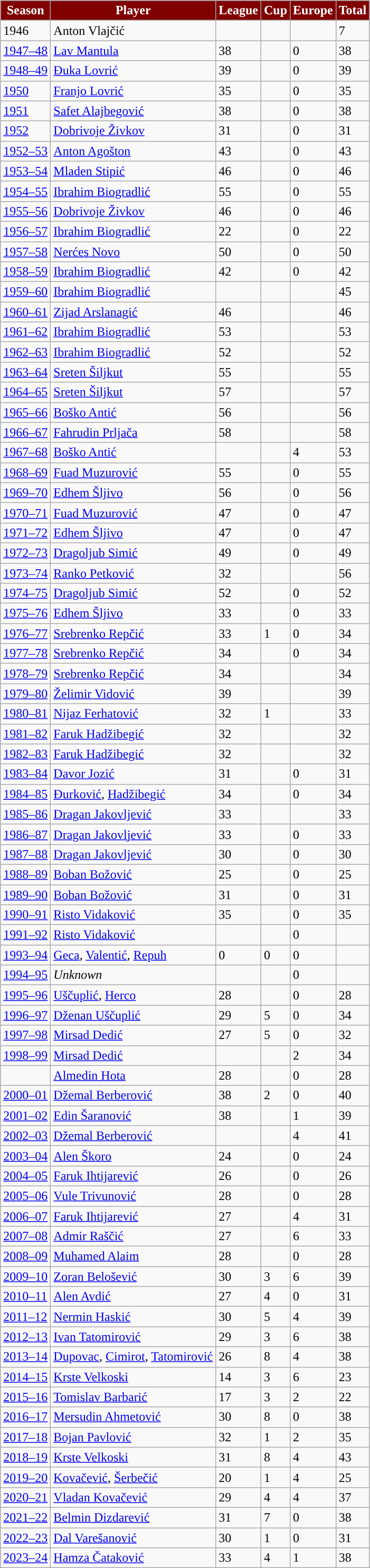<table class="wikitable">
<tr>
<th style="color:#FFFFFF;background:#800000;">Season</th>
<th style="color:#FFFFFF;background:#800000;">Player</th>
<th style="color:#FFFFFF;background:#800000;">League</th>
<th style="color:#FFFFFF;background:#800000;">Cup</th>
<th style="color:#FFFFFF;background:#800000;">Europe</th>
<th style="color:#FFFFFF;background:#800000;">Total</th>
</tr>
<tr>
<td>1946</td>
<td> Anton Vlajčić</td>
<td></td>
<td></td>
<td></td>
<td>7</td>
</tr>
<tr>
<td><a href='#'>1947–48</a></td>
<td> <a href='#'>Lav Mantula</a></td>
<td>38</td>
<td></td>
<td>0</td>
<td>38</td>
</tr>
<tr>
<td><a href='#'>1948–49</a></td>
<td> <a href='#'>Đuka Lovrić</a></td>
<td>39</td>
<td></td>
<td>0</td>
<td>39</td>
</tr>
<tr>
<td><a href='#'>1950</a></td>
<td> <a href='#'>Franjo Lovrić</a></td>
<td>35</td>
<td></td>
<td>0</td>
<td>35</td>
</tr>
<tr>
<td><a href='#'>1951</a></td>
<td> <a href='#'>Safet Alajbegović</a></td>
<td>38</td>
<td></td>
<td>0</td>
<td>38</td>
</tr>
<tr>
<td><a href='#'>1952</a></td>
<td> <a href='#'>Dobrivoje Živkov</a></td>
<td>31</td>
<td></td>
<td>0</td>
<td>31</td>
</tr>
<tr>
<td><a href='#'>1952–53</a></td>
<td> <a href='#'>Anton Agošton</a></td>
<td>43</td>
<td></td>
<td>0</td>
<td>43</td>
</tr>
<tr>
<td><a href='#'>1953–54</a></td>
<td> <a href='#'>Mladen Stipić</a></td>
<td>46</td>
<td></td>
<td>0</td>
<td>46</td>
</tr>
<tr>
<td><a href='#'>1954–55</a></td>
<td> <a href='#'>Ibrahim Biogradlić</a></td>
<td>55</td>
<td></td>
<td>0</td>
<td>55</td>
</tr>
<tr>
<td><a href='#'>1955–56</a></td>
<td> <a href='#'>Dobrivoje Živkov</a></td>
<td>46</td>
<td></td>
<td>0</td>
<td>46</td>
</tr>
<tr>
<td><a href='#'>1956–57</a></td>
<td> <a href='#'>Ibrahim Biogradlić</a></td>
<td>22</td>
<td></td>
<td>0</td>
<td>22</td>
</tr>
<tr>
<td><a href='#'>1957–58</a></td>
<td> <a href='#'>Nerćes Novo</a></td>
<td>50</td>
<td></td>
<td>0</td>
<td>50</td>
</tr>
<tr>
<td><a href='#'>1958–59</a></td>
<td> <a href='#'>Ibrahim Biogradlić</a></td>
<td>42</td>
<td></td>
<td>0</td>
<td>42</td>
</tr>
<tr>
<td><a href='#'>1959–60</a></td>
<td> <a href='#'>Ibrahim Biogradlić</a></td>
<td></td>
<td></td>
<td></td>
<td>45</td>
</tr>
<tr>
<td><a href='#'>1960–61</a></td>
<td> <a href='#'>Zijad Arslanagić</a></td>
<td>46</td>
<td></td>
<td></td>
<td>46</td>
</tr>
<tr>
<td><a href='#'>1961–62</a></td>
<td> <a href='#'>Ibrahim Biogradlić</a></td>
<td>53</td>
<td></td>
<td></td>
<td>53</td>
</tr>
<tr>
<td><a href='#'>1962–63</a></td>
<td> <a href='#'>Ibrahim Biogradlić</a></td>
<td>52</td>
<td></td>
<td></td>
<td>52</td>
</tr>
<tr>
<td><a href='#'>1963–64</a></td>
<td> <a href='#'>Sreten Šiljkut</a></td>
<td>55</td>
<td></td>
<td></td>
<td>55</td>
</tr>
<tr>
<td><a href='#'>1964–65</a></td>
<td> <a href='#'>Sreten Šiljkut</a></td>
<td>57</td>
<td></td>
<td></td>
<td>57</td>
</tr>
<tr>
<td><a href='#'>1965–66</a></td>
<td> <a href='#'>Boško Antić</a></td>
<td>56</td>
<td></td>
<td></td>
<td>56</td>
</tr>
<tr>
<td><a href='#'>1966–67</a></td>
<td> <a href='#'>Fahrudin Prljača</a></td>
<td>58</td>
<td></td>
<td></td>
<td>58</td>
</tr>
<tr>
<td><a href='#'>1967–68</a></td>
<td> <a href='#'>Boško Antić</a></td>
<td></td>
<td></td>
<td>4</td>
<td>53</td>
</tr>
<tr>
<td><a href='#'>1968–69</a></td>
<td> <a href='#'>Fuad Muzurović</a></td>
<td>55</td>
<td></td>
<td>0</td>
<td>55</td>
</tr>
<tr>
<td><a href='#'>1969–70</a></td>
<td> <a href='#'>Edhem Šljivo</a></td>
<td>56</td>
<td></td>
<td>0</td>
<td>56</td>
</tr>
<tr>
<td><a href='#'>1970–71</a></td>
<td> <a href='#'>Fuad Muzurović</a></td>
<td>47</td>
<td></td>
<td>0</td>
<td>47</td>
</tr>
<tr>
<td><a href='#'>1971–72</a></td>
<td> <a href='#'>Edhem Šljivo</a></td>
<td>47</td>
<td></td>
<td>0</td>
<td>47</td>
</tr>
<tr>
<td><a href='#'>1972–73</a></td>
<td> <a href='#'>Dragoljub Simić</a></td>
<td>49</td>
<td></td>
<td>0</td>
<td>49</td>
</tr>
<tr>
<td><a href='#'>1973–74</a></td>
<td> <a href='#'>Ranko Petković</a></td>
<td>32</td>
<td></td>
<td></td>
<td>56</td>
</tr>
<tr>
<td><a href='#'>1974–75</a></td>
<td> <a href='#'>Dragoljub Simić</a></td>
<td>52</td>
<td></td>
<td>0</td>
<td>52</td>
</tr>
<tr>
<td><a href='#'>1975–76</a></td>
<td> <a href='#'>Edhem Šljivo</a></td>
<td>33</td>
<td></td>
<td>0</td>
<td>33</td>
</tr>
<tr>
<td><a href='#'>1976–77</a></td>
<td> <a href='#'>Srebrenko Repčić</a></td>
<td>33</td>
<td>1</td>
<td>0</td>
<td>34</td>
</tr>
<tr>
<td><a href='#'>1977–78</a></td>
<td> <a href='#'>Srebrenko Repčić</a></td>
<td>34</td>
<td></td>
<td>0</td>
<td>34</td>
</tr>
<tr>
<td><a href='#'>1978–79</a></td>
<td> <a href='#'>Srebrenko Repčić</a></td>
<td>34</td>
<td></td>
<td></td>
<td>34</td>
</tr>
<tr>
<td><a href='#'>1979–80</a></td>
<td> <a href='#'>Želimir Vidović</a></td>
<td>39</td>
<td></td>
<td></td>
<td>39</td>
</tr>
<tr>
<td><a href='#'>1980–81</a></td>
<td> <a href='#'>Nijaz Ferhatović</a></td>
<td>32</td>
<td>1</td>
<td></td>
<td>33</td>
</tr>
<tr>
<td><a href='#'>1981–82</a></td>
<td> <a href='#'>Faruk Hadžibegić</a></td>
<td>32</td>
<td></td>
<td></td>
<td>32</td>
</tr>
<tr>
<td><a href='#'>1982–83</a></td>
<td> <a href='#'>Faruk Hadžibegić</a></td>
<td>32</td>
<td></td>
<td></td>
<td>32</td>
</tr>
<tr>
<td><a href='#'>1983–84</a></td>
<td> <a href='#'>Davor Jozić</a></td>
<td>31</td>
<td></td>
<td>0</td>
<td>31</td>
</tr>
<tr>
<td><a href='#'>1984–85</a></td>
<td> <a href='#'>Đurković</a>, <a href='#'>Hadžibegić</a></td>
<td>34</td>
<td></td>
<td>0</td>
<td>34</td>
</tr>
<tr>
<td><a href='#'>1985–86</a></td>
<td> <a href='#'>Dragan Jakovljević</a></td>
<td>33</td>
<td></td>
<td></td>
<td>33</td>
</tr>
<tr>
<td><a href='#'>1986–87</a></td>
<td> <a href='#'>Dragan Jakovljević</a></td>
<td>33</td>
<td></td>
<td>0</td>
<td>33</td>
</tr>
<tr>
<td><a href='#'>1987–88</a></td>
<td> <a href='#'>Dragan Jakovljević</a></td>
<td>30</td>
<td></td>
<td>0</td>
<td>30</td>
</tr>
<tr>
<td><a href='#'>1988–89</a></td>
<td> <a href='#'>Boban Božović</a></td>
<td>25</td>
<td></td>
<td>0</td>
<td>25</td>
</tr>
<tr>
<td><a href='#'>1989–90</a></td>
<td> <a href='#'>Boban Božović</a></td>
<td>31</td>
<td></td>
<td>0</td>
<td>31</td>
</tr>
<tr>
<td><a href='#'>1990–91</a></td>
<td> <a href='#'>Risto Vidaković</a></td>
<td>35</td>
<td></td>
<td>0</td>
<td>35</td>
</tr>
<tr>
<td><a href='#'>1991–92</a></td>
<td> <a href='#'>Risto Vidaković</a></td>
<td></td>
<td></td>
<td>0</td>
<td></td>
</tr>
<tr>
<td><a href='#'>1993–94</a></td>
<td> <a href='#'>Geca</a>, <a href='#'>Valentić</a>, <a href='#'>Repuh</a></td>
<td>0</td>
<td>0</td>
<td>0</td>
<td></td>
</tr>
<tr>
<td><a href='#'>1994–95</a></td>
<td><em>Unknown</em></td>
<td></td>
<td></td>
<td>0</td>
<td></td>
</tr>
<tr>
<td><a href='#'>1995–96</a></td>
<td> <a href='#'>Uščuplić</a>, <a href='#'>Herco</a></td>
<td>28</td>
<td></td>
<td>0</td>
<td>28</td>
</tr>
<tr>
<td><a href='#'>1996–97</a></td>
<td> <a href='#'>Dženan Uščuplić</a></td>
<td>29</td>
<td>5</td>
<td>0</td>
<td>34</td>
</tr>
<tr>
<td><a href='#'>1997–98</a></td>
<td> <a href='#'>Mirsad Dedić</a></td>
<td>27</td>
<td>5</td>
<td>0</td>
<td>32</td>
</tr>
<tr>
<td><a href='#'>1998–99</a></td>
<td> <a href='#'>Mirsad Dedić</a></td>
<td></td>
<td></td>
<td>2</td>
<td>34</td>
</tr>
<tr>
<td></td>
<td> <a href='#'>Almedin Hota</a></td>
<td>28</td>
<td></td>
<td>0</td>
<td>28</td>
</tr>
<tr>
<td><a href='#'>2000–01</a></td>
<td> <a href='#'>Džemal Berberović</a></td>
<td>38</td>
<td>2</td>
<td>0</td>
<td>40</td>
</tr>
<tr>
<td><a href='#'>2001–02</a></td>
<td> <a href='#'>Edin Šaranović</a></td>
<td>38</td>
<td></td>
<td>1</td>
<td>39</td>
</tr>
<tr>
<td><a href='#'>2002–03</a></td>
<td> <a href='#'>Džemal Berberović</a></td>
<td></td>
<td></td>
<td>4</td>
<td>41</td>
</tr>
<tr>
<td><a href='#'>2003–04</a></td>
<td> <a href='#'>Alen Škoro</a></td>
<td>24</td>
<td></td>
<td>0</td>
<td>24</td>
</tr>
<tr>
<td><a href='#'>2004–05</a></td>
<td> <a href='#'>Faruk Ihtijarević</a></td>
<td>26</td>
<td></td>
<td>0</td>
<td>26</td>
</tr>
<tr>
<td><a href='#'>2005–06</a></td>
<td> <a href='#'>Vule Trivunović</a></td>
<td>28</td>
<td></td>
<td>0</td>
<td>28</td>
</tr>
<tr>
<td><a href='#'>2006–07</a></td>
<td> <a href='#'>Faruk Ihtijarević</a></td>
<td>27</td>
<td></td>
<td>4</td>
<td>31</td>
</tr>
<tr>
<td><a href='#'>2007–08</a></td>
<td> <a href='#'>Admir Raščić</a></td>
<td>27</td>
<td></td>
<td>6</td>
<td>33</td>
</tr>
<tr>
<td><a href='#'>2008–09</a></td>
<td> <a href='#'>Muhamed Alaim</a></td>
<td>28</td>
<td></td>
<td>0</td>
<td>28</td>
</tr>
<tr>
<td><a href='#'>2009–10</a></td>
<td> <a href='#'>Zoran Belošević</a></td>
<td>30</td>
<td>3</td>
<td>6</td>
<td>39</td>
</tr>
<tr>
<td><a href='#'>2010–11</a></td>
<td> <a href='#'>Alen Avdić</a></td>
<td>27</td>
<td>4</td>
<td>0</td>
<td>31</td>
</tr>
<tr>
<td><a href='#'>2011–12</a></td>
<td> <a href='#'>Nermin Haskić</a></td>
<td>30</td>
<td>5</td>
<td>4</td>
<td>39</td>
</tr>
<tr>
<td><a href='#'>2012–13</a></td>
<td> <a href='#'>Ivan Tatomirović</a></td>
<td>29</td>
<td>3</td>
<td>6</td>
<td>38</td>
</tr>
<tr>
<td><a href='#'>2013–14</a></td>
<td> <a href='#'>Dupovac</a>, <a href='#'>Cimirot</a>,  <a href='#'>Tatomirović</a></td>
<td>26</td>
<td>8</td>
<td>4</td>
<td>38</td>
</tr>
<tr>
<td><a href='#'>2014–15</a></td>
<td> <a href='#'>Krste Velkoski</a></td>
<td>14</td>
<td>3</td>
<td>6</td>
<td>23</td>
</tr>
<tr>
<td><a href='#'>2015–16</a></td>
<td> <a href='#'>Tomislav Barbarić</a></td>
<td>17</td>
<td>3</td>
<td>2</td>
<td>22</td>
</tr>
<tr>
<td><a href='#'>2016–17</a></td>
<td> <a href='#'>Mersudin Ahmetović</a></td>
<td>30</td>
<td>8</td>
<td>0</td>
<td>38</td>
</tr>
<tr>
<td><a href='#'>2017–18</a></td>
<td> <a href='#'>Bojan Pavlović</a></td>
<td>32</td>
<td>1</td>
<td>2</td>
<td>35</td>
</tr>
<tr>
<td><a href='#'>2018–19</a></td>
<td> <a href='#'>Krste Velkoski</a></td>
<td>31</td>
<td>8</td>
<td>4</td>
<td>43</td>
</tr>
<tr>
<td><a href='#'>2019–20</a></td>
<td> <a href='#'>Kovačević</a>, <a href='#'>Šerbečić</a></td>
<td>20</td>
<td>1</td>
<td>4</td>
<td>25</td>
</tr>
<tr>
<td><a href='#'>2020–21</a></td>
<td> <a href='#'>Vladan Kovačević</a></td>
<td>29</td>
<td>4</td>
<td>4</td>
<td>37</td>
</tr>
<tr>
<td><a href='#'>2021–22</a></td>
<td> <a href='#'>Belmin Dizdarević</a></td>
<td>31</td>
<td>7</td>
<td>0</td>
<td>38</td>
</tr>
<tr>
<td><a href='#'>2022–23</a></td>
<td> <a href='#'>Dal Varešanović</a></td>
<td>30</td>
<td>1</td>
<td>0</td>
<td>31</td>
</tr>
<tr>
<td><a href='#'>2023–24</a></td>
<td> <a href='#'>Hamza Čataković</a></td>
<td>33</td>
<td>4</td>
<td>1</td>
<td>38</td>
</tr>
</table>
